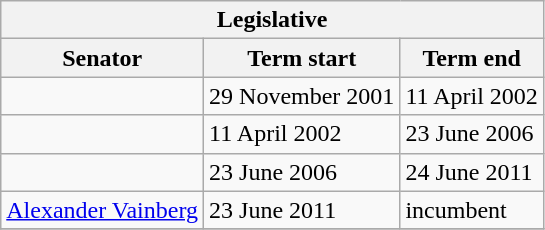<table class="wikitable sortable">
<tr>
<th colspan=3>Legislative</th>
</tr>
<tr>
<th>Senator</th>
<th>Term start</th>
<th>Term end</th>
</tr>
<tr>
<td></td>
<td>29 November 2001</td>
<td>11 April 2002</td>
</tr>
<tr>
<td></td>
<td>11 April 2002</td>
<td>23 June 2006</td>
</tr>
<tr>
<td></td>
<td>23 June 2006</td>
<td>24 June 2011</td>
</tr>
<tr>
<td><a href='#'>Alexander Vainberg</a></td>
<td>23 June 2011</td>
<td>incumbent</td>
</tr>
<tr>
</tr>
</table>
